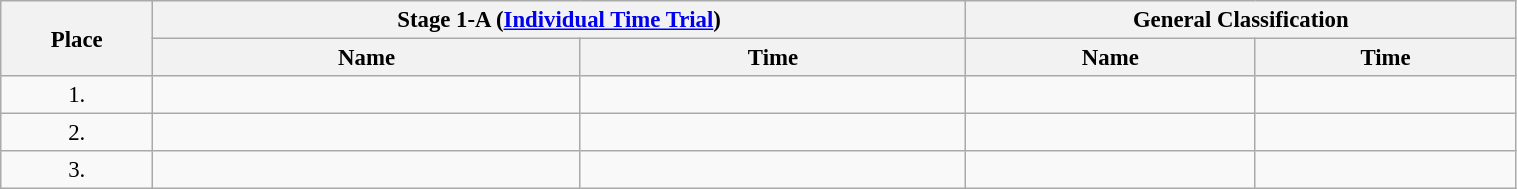<table class=wikitable style="font-size:95%" width="80%">
<tr>
<th rowspan="2">Place</th>
<th colspan="2">Stage 1-A (<a href='#'>Individual Time Trial</a>)</th>
<th colspan="2">General Classification</th>
</tr>
<tr>
<th>Name</th>
<th>Time</th>
<th>Name</th>
<th>Time</th>
</tr>
<tr>
<td align="center">1.</td>
<td></td>
<td></td>
<td></td>
<td></td>
</tr>
<tr>
<td align="center">2.</td>
<td></td>
<td></td>
<td></td>
<td></td>
</tr>
<tr>
<td align="center">3.</td>
<td></td>
<td></td>
<td></td>
<td></td>
</tr>
</table>
